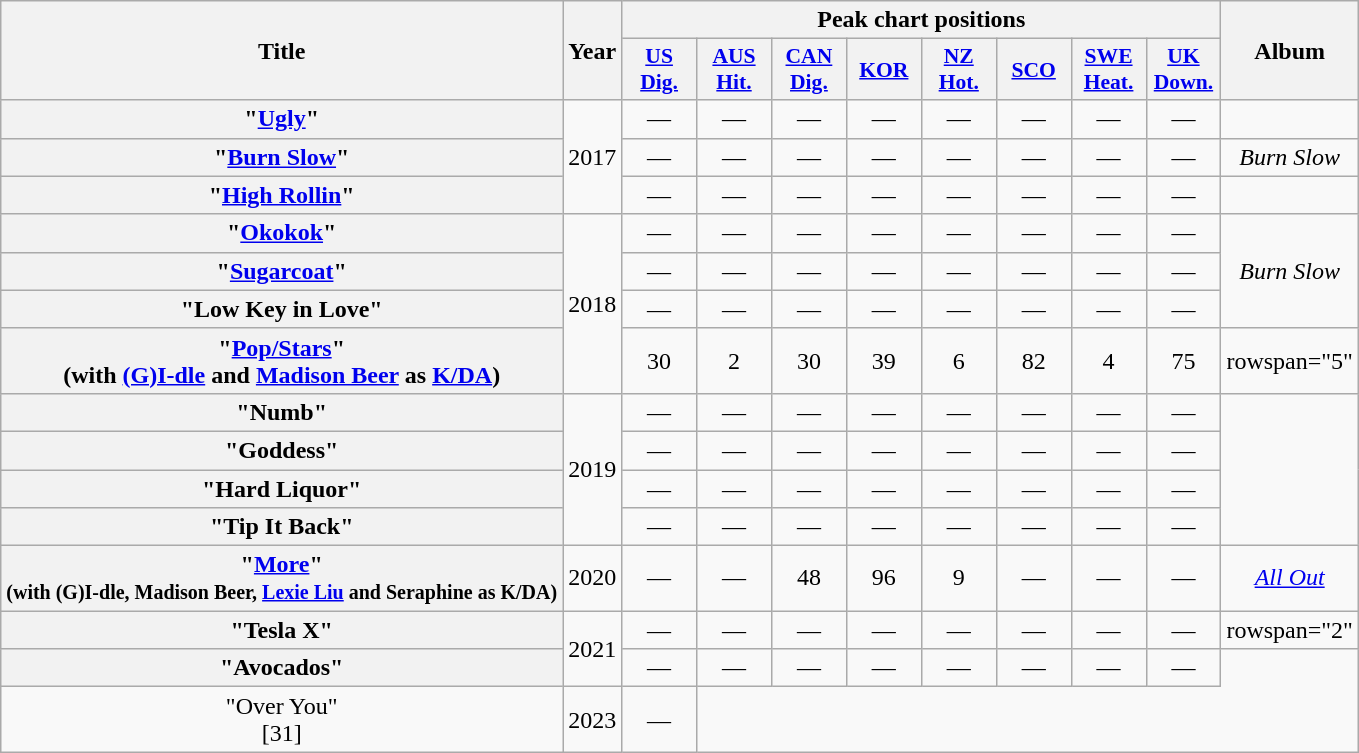<table class="wikitable plainrowheaders" style="text-align:center;">
<tr>
<th rowspan="2">Title</th>
<th rowspan="2">Year</th>
<th colspan="8">Peak chart positions</th>
<th rowspan="2">Album</th>
</tr>
<tr>
<th scope="col" style="width:3em;font-size:90%;"><a href='#'>US</a><br><a href='#'>Dig.</a><br></th>
<th scope="col" style="width:3em;font-size:90%;"><a href='#'>AUS</a><br><a href='#'>Hit.</a><br></th>
<th scope="col" style="width:3em;font-size:90%;"><a href='#'>CAN</a><br><a href='#'>Dig.</a><br></th>
<th scope="col" style="width:3em;font-size:90%;"><a href='#'>KOR</a><br></th>
<th scope="col" style="width:3em;font-size:90%;"><a href='#'>NZ</a><br><a href='#'>Hot.</a><br></th>
<th scope="col" style="width:3em;font-size:90%;"><a href='#'>SCO</a><br></th>
<th scope="col" style="width:3em;font-size:90%;"><a href='#'>SWE</a><br><a href='#'>Heat.</a><br></th>
<th scope="col" style="width:3em;font-size:90%;"><a href='#'>UK</a><br><a href='#'>Down.</a><br></th>
</tr>
<tr>
<th scope="row">"<a href='#'>Ugly</a>"</th>
<td rowspan="3">2017</td>
<td>—</td>
<td>—</td>
<td>—</td>
<td>—</td>
<td>—</td>
<td>—</td>
<td>—</td>
<td>—</td>
<td></td>
</tr>
<tr>
<th scope="row">"<a href='#'>Burn Slow</a>"</th>
<td>—</td>
<td>—</td>
<td>—</td>
<td>—</td>
<td>—</td>
<td>—</td>
<td>—</td>
<td>—</td>
<td><em>Burn Slow</em></td>
</tr>
<tr>
<th scope="row">"<a href='#'>High Rollin</a>"</th>
<td>—</td>
<td>—</td>
<td>—</td>
<td>—</td>
<td>—</td>
<td>—</td>
<td>—</td>
<td>—</td>
<td></td>
</tr>
<tr>
<th scope="row">"<a href='#'>Okokok</a>"</th>
<td rowspan="4">2018</td>
<td>—</td>
<td>—</td>
<td>—</td>
<td>—</td>
<td>—</td>
<td>—</td>
<td>—</td>
<td>—</td>
<td rowspan="3"><em>Burn Slow</em></td>
</tr>
<tr>
<th scope="row">"<a href='#'>Sugarcoat</a>"</th>
<td>—</td>
<td>—</td>
<td>—</td>
<td>—</td>
<td>—</td>
<td>—</td>
<td>—</td>
<td>—</td>
</tr>
<tr>
<th scope="row">"Low Key in Love"</th>
<td>—</td>
<td>—</td>
<td>—</td>
<td>—</td>
<td>—</td>
<td>—</td>
<td>—</td>
<td>—</td>
</tr>
<tr>
<th scope="row">"<a href='#'>Pop/Stars</a>"<br><span>(with <a href='#'>(G)I-dle</a> and <a href='#'>Madison Beer</a> as <a href='#'>K/DA</a>)</span></th>
<td>30</td>
<td>2</td>
<td>30</td>
<td>39</td>
<td>6</td>
<td>82</td>
<td>4</td>
<td>75</td>
<td>rowspan="5" </td>
</tr>
<tr>
<th scope="row">"Numb"</th>
<td rowspan="4">2019</td>
<td>—</td>
<td>—</td>
<td>—</td>
<td>—</td>
<td>—</td>
<td>—</td>
<td>—</td>
<td>—</td>
</tr>
<tr>
<th scope="row">"Goddess"</th>
<td>—</td>
<td>—</td>
<td>—</td>
<td>—</td>
<td>—</td>
<td>—</td>
<td>—</td>
<td>—</td>
</tr>
<tr>
<th scope="row">"Hard Liquor"</th>
<td>—</td>
<td>—</td>
<td>—</td>
<td>—</td>
<td>—</td>
<td>—</td>
<td>—</td>
<td>—</td>
</tr>
<tr>
<th scope="row">"Tip It Back"</th>
<td>—</td>
<td>—</td>
<td>—</td>
<td>—</td>
<td>—</td>
<td>—</td>
<td>—</td>
<td>—</td>
</tr>
<tr>
<th scope="row">"<a href='#'>More</a>"<br><small>(with (G)I-dle, Madison Beer, <a href='#'>Lexie Liu</a> and Seraphine as K/DA)</small></th>
<td>2020</td>
<td>—</td>
<td>—</td>
<td>48</td>
<td>96</td>
<td>9</td>
<td>—</td>
<td>—</td>
<td>—</td>
<td><em><a href='#'>All Out</a></em></td>
</tr>
<tr>
<th scope="row">"Tesla X"</th>
<td rowspan="2">2021</td>
<td>—</td>
<td>—</td>
<td>—</td>
<td>—</td>
<td>—</td>
<td>—</td>
<td>—</td>
<td>—</td>
<td>rowspan="2" </td>
</tr>
<tr>
<th scope=row>"Avocados"</th>
<td>—</td>
<td>—</td>
<td>—</td>
<td>—</td>
<td>—</td>
<td>—</td>
<td>—</td>
<td>—</td>
</tr>
<tr>
<td>"Over You"<br>[31]</td>
<td>2023</td>
<td>—</td>
</tr>
</table>
